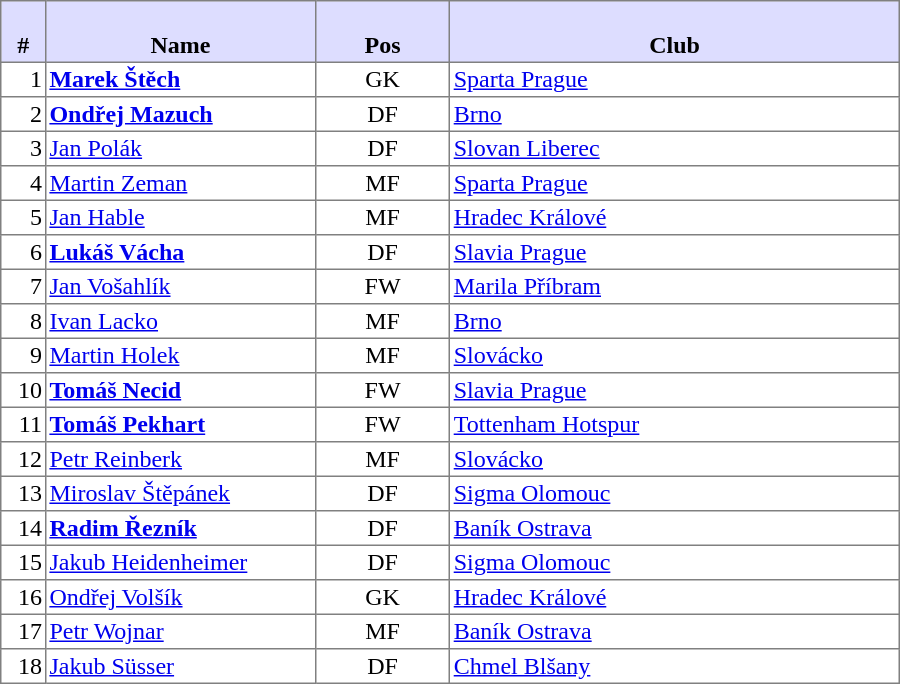<table style=border-collapse:collapse border=1 cellspacing=0 cellpadding=2 width=600>
<tr>
<th bgcolor="#DDDDFF" width="5%"><br> # </th>
<th bgcolor="#DDDDFF" width="30%"><br>Name</th>
<th bgcolor="#DDDDFF" width="15%"><br>Pos</th>
<th bgcolor="#DDDDFF" width="50%"><br>Club</th>
</tr>
<tr>
<td align=right>1</td>
<td><strong><a href='#'>Marek Štěch</a></strong></td>
<td align=center>GK</td>
<td><a href='#'>Sparta Prague</a> </td>
</tr>
<tr>
<td align=right>2</td>
<td><strong><a href='#'>Ondřej Mazuch</a></strong></td>
<td align=center>DF</td>
<td><a href='#'>Brno</a> </td>
</tr>
<tr>
<td align=right>3</td>
<td><a href='#'>Jan Polák</a></td>
<td align=center>DF</td>
<td><a href='#'>Slovan Liberec</a> </td>
</tr>
<tr>
<td align=right>4</td>
<td><a href='#'>Martin Zeman</a></td>
<td align=center>MF</td>
<td><a href='#'>Sparta Prague</a> </td>
</tr>
<tr>
<td align=right>5</td>
<td><a href='#'>Jan Hable</a></td>
<td align=center>MF</td>
<td><a href='#'>Hradec Králové</a> </td>
</tr>
<tr>
<td align=right>6</td>
<td><strong><a href='#'>Lukáš Vácha</a></strong></td>
<td align=center>DF</td>
<td><a href='#'>Slavia Prague</a> </td>
</tr>
<tr>
<td align=right>7</td>
<td><a href='#'>Jan Vošahlík</a></td>
<td align=center>FW</td>
<td><a href='#'>Marila Příbram</a> </td>
</tr>
<tr>
<td align=right>8</td>
<td><a href='#'>Ivan Lacko</a></td>
<td align=center>MF</td>
<td><a href='#'>Brno</a> </td>
</tr>
<tr>
<td align=right>9</td>
<td><a href='#'>Martin Holek</a></td>
<td align=center>MF</td>
<td><a href='#'>Slovácko</a> </td>
</tr>
<tr>
<td align=right>10</td>
<td><strong><a href='#'>Tomáš Necid</a></strong></td>
<td align=center>FW</td>
<td><a href='#'>Slavia Prague</a> </td>
</tr>
<tr>
<td align=right>11</td>
<td><strong><a href='#'>Tomáš Pekhart</a></strong></td>
<td align=center>FW</td>
<td><a href='#'>Tottenham Hotspur</a> </td>
</tr>
<tr>
<td align=right>12</td>
<td><a href='#'>Petr Reinberk</a></td>
<td align=center>MF</td>
<td><a href='#'>Slovácko</a> </td>
</tr>
<tr>
<td align=right>13</td>
<td><a href='#'>Miroslav Štěpánek</a></td>
<td align=center>DF</td>
<td><a href='#'>Sigma Olomouc</a> </td>
</tr>
<tr>
<td align=right>14</td>
<td><strong><a href='#'>Radim Řezník</a></strong></td>
<td align=center>DF</td>
<td><a href='#'>Baník Ostrava</a> </td>
</tr>
<tr>
<td align=right>15</td>
<td><a href='#'>Jakub Heidenheimer</a></td>
<td align=center>DF</td>
<td><a href='#'>Sigma Olomouc</a> </td>
</tr>
<tr>
<td align=right>16</td>
<td><a href='#'>Ondřej Volšík</a></td>
<td align=center>GK</td>
<td><a href='#'>Hradec Králové</a> </td>
</tr>
<tr>
<td align=right>17</td>
<td><a href='#'>Petr Wojnar</a></td>
<td align=center>MF</td>
<td><a href='#'>Baník Ostrava</a> </td>
</tr>
<tr>
<td align=right>18</td>
<td><a href='#'>Jakub Süsser</a></td>
<td align=center>DF</td>
<td><a href='#'>Chmel Blšany</a> </td>
</tr>
</table>
